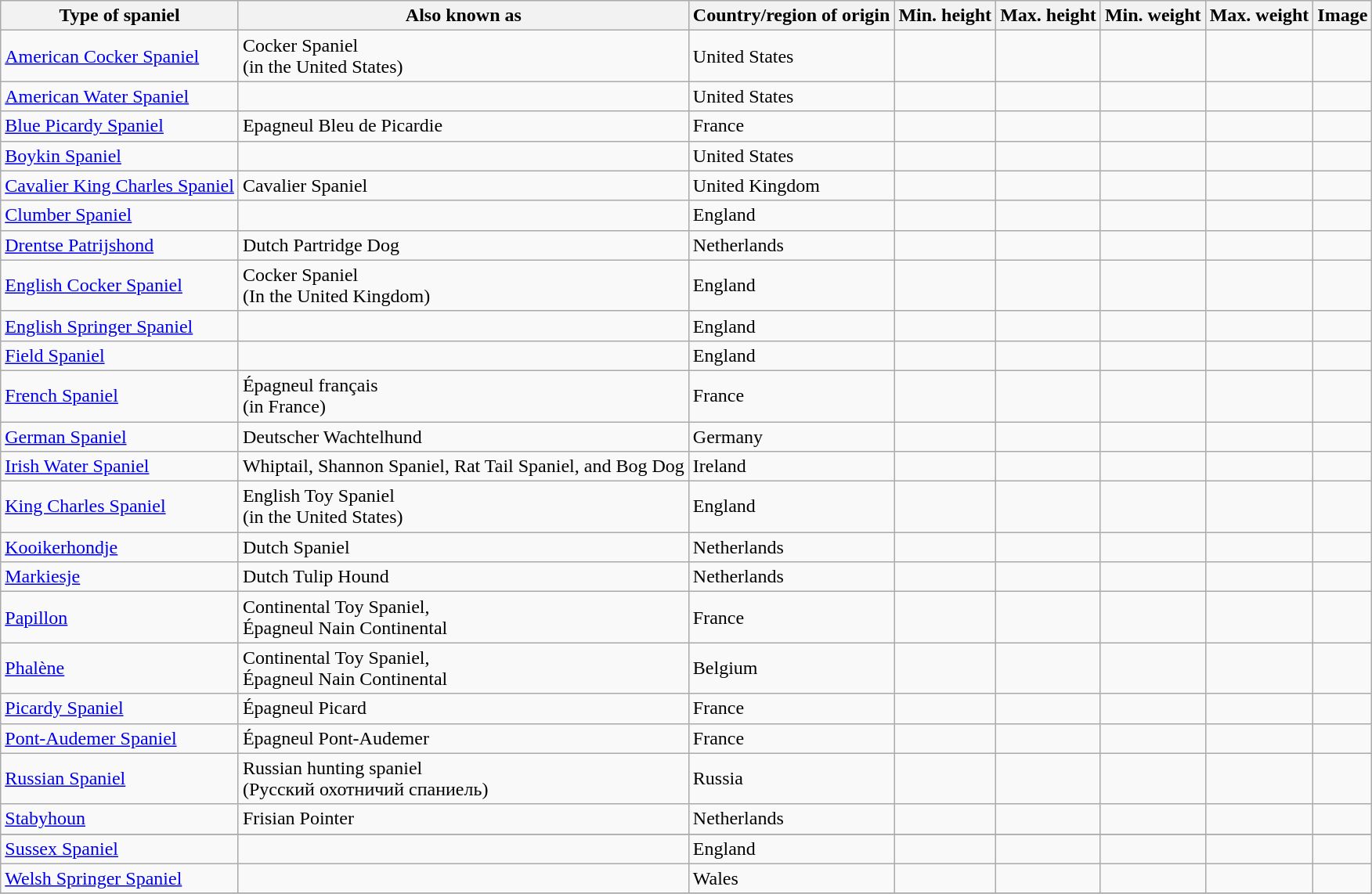<table class="wikitable sortable">
<tr>
<th>Type of spaniel</th>
<th>Also known as</th>
<th>Country/region of origin</th>
<th>Min. height</th>
<th>Max. height</th>
<th>Min. weight</th>
<th>Max. weight</th>
<th class="unsortable">Image</th>
</tr>
<tr>
<td><a href='#'>American Cocker Spaniel</a></td>
<td>Cocker Spaniel<br>(in the United States)</td>
<td>United States</td>
<td></td>
<td></td>
<td></td>
<td></td>
<td align=center></td>
</tr>
<tr>
<td><a href='#'>American Water Spaniel</a></td>
<td></td>
<td>United States</td>
<td></td>
<td></td>
<td></td>
<td></td>
<td align=centre></td>
</tr>
<tr>
<td><a href='#'>Blue Picardy Spaniel</a></td>
<td>Epagneul Bleu de Picardie</td>
<td>France</td>
<td></td>
<td></td>
<td></td>
<td></td>
<td align=center></td>
</tr>
<tr>
<td><a href='#'>Boykin Spaniel</a></td>
<td></td>
<td>United States</td>
<td></td>
<td></td>
<td></td>
<td></td>
<td align=center></td>
</tr>
<tr>
<td><a href='#'>Cavalier King Charles Spaniel</a></td>
<td>Cavalier Spaniel</td>
<td>United Kingdom</td>
<td></td>
<td></td>
<td></td>
<td></td>
<td align=center></td>
</tr>
<tr>
<td><a href='#'>Clumber Spaniel</a></td>
<td></td>
<td>England</td>
<td></td>
<td></td>
<td></td>
<td></td>
<td align=center></td>
</tr>
<tr>
<td><a href='#'>Drentse Patrijshond</a></td>
<td>Dutch Partridge Dog</td>
<td>Netherlands</td>
<td></td>
<td></td>
<td></td>
<td></td>
<td align=center></td>
</tr>
<tr>
<td><a href='#'>English Cocker Spaniel</a></td>
<td>Cocker Spaniel<br>(In the United Kingdom)</td>
<td>England</td>
<td></td>
<td></td>
<td></td>
<td></td>
<td align=center></td>
</tr>
<tr>
<td><a href='#'>English Springer Spaniel</a></td>
<td></td>
<td>England</td>
<td></td>
<td></td>
<td></td>
<td></td>
<td align=center></td>
</tr>
<tr>
<td><a href='#'>Field Spaniel</a></td>
<td></td>
<td>England</td>
<td></td>
<td></td>
<td></td>
<td></td>
<td align=center></td>
</tr>
<tr>
<td><a href='#'>French Spaniel</a></td>
<td>Épagneul français<br>(in France)</td>
<td>France</td>
<td></td>
<td></td>
<td></td>
<td></td>
<td align=center></td>
</tr>
<tr>
<td><a href='#'>German Spaniel</a></td>
<td>Deutscher Wachtelhund</td>
<td>Germany</td>
<td></td>
<td></td>
<td></td>
<td></td>
<td align=center></td>
</tr>
<tr>
<td><a href='#'>Irish Water Spaniel</a></td>
<td>Whiptail, Shannon Spaniel, Rat Tail Spaniel, and Bog Dog</td>
<td>Ireland</td>
<td></td>
<td></td>
<td></td>
<td></td>
<td align="center"></td>
</tr>
<tr>
<td><a href='#'>King Charles Spaniel</a></td>
<td>English Toy Spaniel<br>(in the United States)</td>
<td>England</td>
<td></td>
<td></td>
<td></td>
<td></td>
<td align=center></td>
</tr>
<tr>
<td><a href='#'>Kooikerhondje</a></td>
<td>Dutch Spaniel</td>
<td>Netherlands</td>
<td></td>
<td></td>
<td></td>
<td></td>
<td align=center></td>
</tr>
<tr>
<td><a href='#'>Markiesje</a></td>
<td>Dutch Tulip Hound</td>
<td>Netherlands</td>
<td></td>
<td></td>
<td></td>
<td></td>
<td align=center></td>
</tr>
<tr>
<td><a href='#'>Papillon</a></td>
<td>Continental Toy Spaniel,<br>Épagneul Nain Continental</td>
<td>France</td>
<td></td>
<td></td>
<td></td>
<td></td>
<td align=center></td>
</tr>
<tr>
<td><a href='#'>Phalène</a></td>
<td>Continental Toy Spaniel,<br>Épagneul Nain Continental</td>
<td>Belgium</td>
<td></td>
<td></td>
<td></td>
<td></td>
<td align=center></td>
</tr>
<tr>
<td><a href='#'>Picardy Spaniel</a></td>
<td>Épagneul Picard</td>
<td>France</td>
<td></td>
<td></td>
<td></td>
<td></td>
<td align=center></td>
</tr>
<tr>
<td><a href='#'>Pont-Audemer Spaniel</a></td>
<td>Épagneul Pont-Audemer</td>
<td>France</td>
<td></td>
<td></td>
<td></td>
<td></td>
<td align=center></td>
</tr>
<tr>
<td><a href='#'>Russian Spaniel</a></td>
<td>Russian hunting spaniel<br>(Русский охотничий спаниель)</td>
<td>Russia</td>
<td></td>
<td></td>
<td></td>
<td></td>
<td align=center></td>
</tr>
<tr>
<td><a href='#'>Stabyhoun</a></td>
<td>Frisian Pointer</td>
<td>Netherlands</td>
<td></td>
<td></td>
<td></td>
<td></td>
<td align=center></td>
</tr>
<tr>
</tr>
<tr>
<td><a href='#'>Sussex Spaniel</a></td>
<td></td>
<td>England</td>
<td></td>
<td></td>
<td></td>
<td></td>
<td align=center></td>
</tr>
<tr>
<td><a href='#'>Welsh Springer Spaniel</a></td>
<td></td>
<td>Wales</td>
<td></td>
<td></td>
<td></td>
<td></td>
<td align=center></td>
</tr>
<tr>
</tr>
</table>
